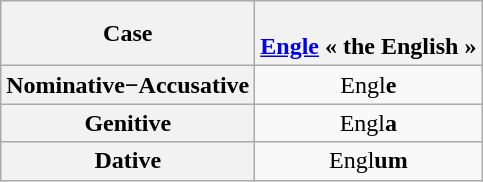<table class="wikitable" style="text-align:center">
<tr>
<th>Case</th>
<th><br><a href='#'>Engle</a> « the English »</th>
</tr>
<tr>
<th>Nominative−Accusative</th>
<td>Engl<strong>e</strong></td>
</tr>
<tr>
<th>Genitive</th>
<td>Engl<strong>a</strong></td>
</tr>
<tr>
<th>Dative</th>
<td>Engl<strong>um</strong></td>
</tr>
</table>
